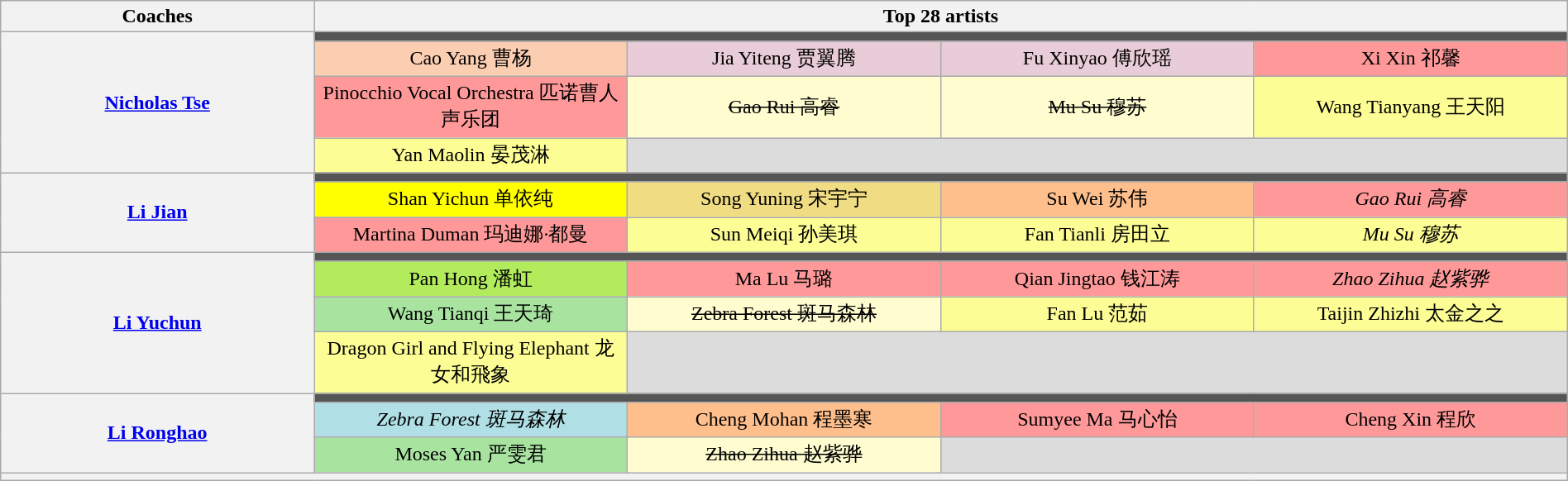<table class="wikitable" style="text-align:center;width:100%">
<tr>
<th style="width:14%">Coaches</th>
<th colspan="4" style="width:86%">Top 28 artists</th>
</tr>
<tr>
<th rowspan="4"><a href='#'>Nicholas Tse</a></th>
<td colspan="4" style="background:#555"></td>
</tr>
<tr>
<td width="14%" style="background:#FBCEB1;">Cao Yang 曹杨</td>
<td width="14%" style="background:#E8CCD7">Jia Yiteng 贾翼腾</td>
<td width="14%" style="background:#E8CCD7">Fu Xinyao 傅欣瑶</td>
<td width="14%" style="background:#FF9999">Xi Xin 祁馨</td>
</tr>
<tr>
<td width="14%" style="background:#FF9999">Pinocchio Vocal Orchestra 匹诺曹人声乐团</td>
<td width="14%" style="background:#FFFDD0"><s>Gao Rui 高睿</s></td>
<td width="14%" style="background:#FFFDD0"><s>Mu Su 穆苏</s></td>
<td width="14%" style="background:#FDFD96">Wang Tianyang 王天阳</td>
</tr>
<tr>
<td width="14%" style="background:#FDFD96">Yan Maolin 晏茂淋</td>
<td colspan="3" width="70%" style="background:#DCDCDC"></td>
</tr>
<tr>
<th rowspan="3"><a href='#'>Li Jian</a></th>
<td colspan="4" style="background:#555"></td>
</tr>
<tr>
<td width="14%" style="background:yellow">Shan Yichun 单依纯</td>
<td width="14%" style="background:#F0DC82">Song Yuning 宋宇宁</td>
<td width="14%" style="background:#FFBF8C">Su Wei 苏伟</td>
<td width="14%" style="background:#FF9999"><em>Gao Rui 高睿</em></td>
</tr>
<tr>
<td width="14%" style="background:#FF9999">Martina Duman 玛迪娜·都曼</td>
<td width="14%" style="background:#FDFD96">Sun Meiqi 孙美琪</td>
<td width="14%" style="background:#FDFD96">Fan Tianli 房田立</td>
<td width="14%" style="background:#FDFD96"><em>Mu Su 穆苏</em></td>
</tr>
<tr>
<th rowspan="4"><a href='#'>Li Yuchun</a></th>
<td colspan="4" style="background:#555"></td>
</tr>
<tr>
<td width="14%" style="background:#B2EC5D">Pan Hong 潘虹</td>
<td width="14%" style="background:#FF9999">Ma Lu 马璐</td>
<td width="14%" style="background:#FF9999">Qian Jingtao 钱江涛</td>
<td width="14%" style="background:#FF9999"><em>Zhao Zihua 赵紫骅</em></td>
</tr>
<tr>
<td width="14%" style="background:#A8E4A0">Wang Tianqi 王天琦</td>
<td width="14%" style="background:#FFFDD0"><s>Zebra Forest 斑马森林</s></td>
<td width="14%" style="background:#FDFD96">Fan Lu 范茹</td>
<td width="14%" style="background:#FDFD96">Taijin Zhizhi 太金之之</td>
</tr>
<tr>
<td width="14%" style="background:#FDFD96">Dragon Girl and Flying Elephant 龙女和飛象</td>
<td colspan="3" width="70%" style="background:#DCDCDC"></td>
</tr>
<tr>
<th rowspan="3"><a href='#'>Li Ronghao</a></th>
<td colspan="4" style="background:#555"></td>
</tr>
<tr>
<td style="background:#B0E0E6"><em>Zebra Forest 斑马森林</em></td>
<td width="14%" style="background:#FFBF8C">Cheng Mohan 程墨寒</td>
<td width="14%" style="background:#FF9999">Sumyee Ma 马心怡</td>
<td width="14%" style="background:#FF9999">Cheng Xin 程欣</td>
</tr>
<tr>
<td width="14%" style="background:#A8E4A0">Moses Yan 严雯君</td>
<td width="14%" style="background:#FFFDD0"><s>Zhao Zihua 赵紫骅</s></td>
<td colspan="2" width="70%" style="background:#DCDCDC"></td>
</tr>
<tr>
<th style="font-size:90%; line-height:12px;" colspan="5"><small></small></th>
</tr>
</table>
